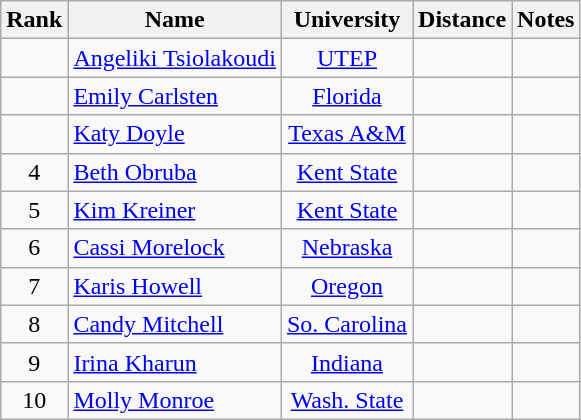<table class="wikitable sortable" style="text-align:center">
<tr>
<th>Rank</th>
<th>Name</th>
<th>University</th>
<th>Distance</th>
<th>Notes</th>
</tr>
<tr>
<td></td>
<td align=left><a href='#'>Angeliki Tsiolakoudi</a> </td>
<td><a href='#'>UTEP</a></td>
<td></td>
<td></td>
</tr>
<tr>
<td></td>
<td align=left><a href='#'>Emily Carlsten</a></td>
<td><a href='#'>Florida</a></td>
<td></td>
<td></td>
</tr>
<tr>
<td></td>
<td align=left><a href='#'>Katy Doyle</a></td>
<td><a href='#'>Texas A&M</a></td>
<td></td>
<td></td>
</tr>
<tr>
<td>4</td>
<td align=left><a href='#'>Beth Obruba</a></td>
<td><a href='#'>Kent State</a></td>
<td></td>
<td></td>
</tr>
<tr>
<td>5</td>
<td align=left><a href='#'>Kim Kreiner</a></td>
<td><a href='#'>Kent State</a></td>
<td></td>
<td></td>
</tr>
<tr>
<td>6</td>
<td align=left><a href='#'>Cassi Morelock</a></td>
<td><a href='#'>Nebraska</a></td>
<td></td>
<td></td>
</tr>
<tr>
<td>7</td>
<td align=left><a href='#'>Karis Howell</a></td>
<td><a href='#'>Oregon</a></td>
<td></td>
<td></td>
</tr>
<tr>
<td>8</td>
<td align=left><a href='#'>Candy Mitchell</a></td>
<td><a href='#'>So. Carolina</a></td>
<td></td>
<td></td>
</tr>
<tr>
<td>9</td>
<td align=left><a href='#'>Irina Kharun</a></td>
<td><a href='#'>Indiana</a></td>
<td></td>
<td></td>
</tr>
<tr>
<td>10</td>
<td align=left><a href='#'>Molly Monroe</a></td>
<td><a href='#'>Wash. State</a></td>
<td></td>
<td></td>
</tr>
</table>
